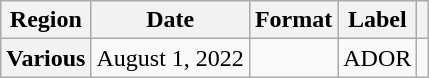<table class="wikitable plainrowheaders">
<tr>
<th scope="col">Region</th>
<th scope="col">Date</th>
<th scope="col">Format</th>
<th scope="col">Label</th>
<th scope="col"></th>
</tr>
<tr>
<th scope="row">Various</th>
<td>August 1, 2022</td>
<td></td>
<td>ADOR</td>
<td align="center"></td>
</tr>
</table>
